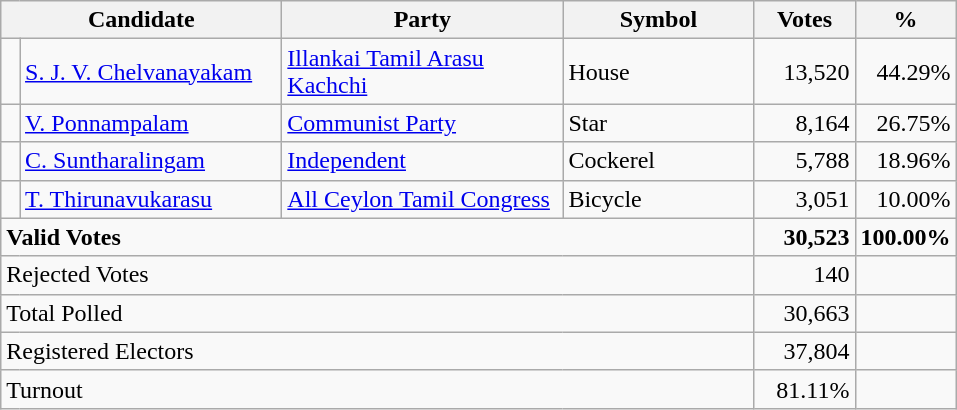<table class="wikitable" border="1" style="text-align:right;">
<tr>
<th align=left colspan=2 width="180">Candidate</th>
<th align=left width="180">Party</th>
<th align=left width="120">Symbol</th>
<th align=left width="60">Votes</th>
<th align=left width="60">%</th>
</tr>
<tr>
<td bgcolor=> </td>
<td align=left><a href='#'>S. J. V. Chelvanayakam</a></td>
<td align=left><a href='#'>Illankai Tamil Arasu Kachchi</a></td>
<td align=left>House</td>
<td>13,520</td>
<td>44.29%</td>
</tr>
<tr>
<td bgcolor=> </td>
<td align=left><a href='#'>V. Ponnampalam</a></td>
<td align=left><a href='#'>Communist Party</a></td>
<td align=left>Star</td>
<td>8,164</td>
<td>26.75%</td>
</tr>
<tr>
<td></td>
<td align=left><a href='#'>C. Suntharalingam</a></td>
<td align=left><a href='#'>Independent</a></td>
<td align=left>Cockerel</td>
<td>5,788</td>
<td>18.96%</td>
</tr>
<tr>
<td bgcolor=> </td>
<td align=left><a href='#'>T. Thirunavukarasu</a></td>
<td align=left><a href='#'>All Ceylon Tamil Congress</a></td>
<td align=left>Bicycle</td>
<td>3,051</td>
<td>10.00%</td>
</tr>
<tr>
<td align=left colspan=4><strong>Valid Votes</strong></td>
<td><strong>30,523</strong></td>
<td><strong>100.00%</strong></td>
</tr>
<tr>
<td align=left colspan=4>Rejected Votes</td>
<td>140</td>
<td></td>
</tr>
<tr>
<td align=left colspan=4>Total Polled</td>
<td>30,663</td>
<td></td>
</tr>
<tr>
<td align=left colspan=4>Registered Electors</td>
<td>37,804</td>
<td></td>
</tr>
<tr>
<td align=left colspan=4>Turnout</td>
<td>81.11%</td>
</tr>
</table>
